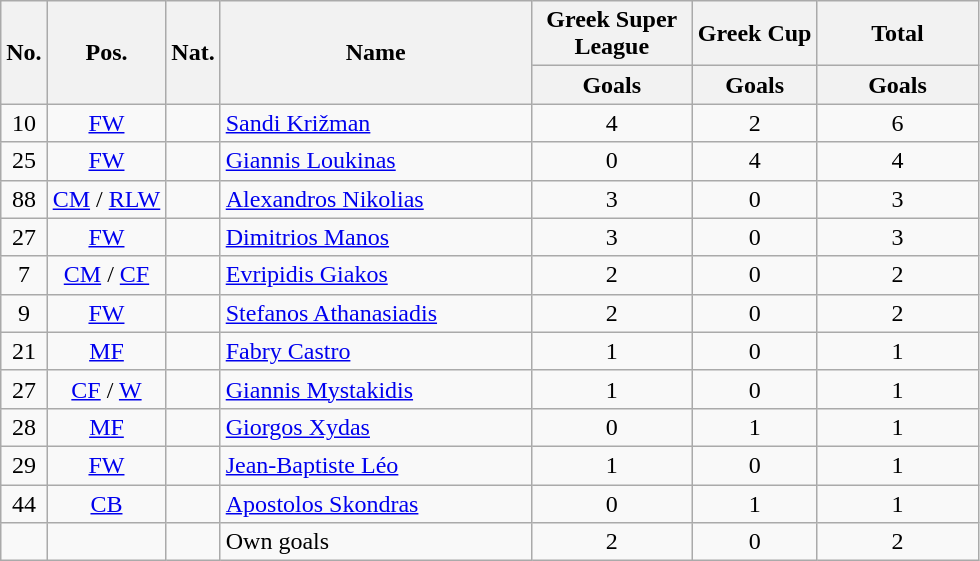<table class="wikitable sortable" style="text-align:center">
<tr>
<th rowspan="2" style="text-align:center;">No.</th>
<th rowspan="2" style="text-align:center;">Pos.</th>
<th rowspan="2" style="text-align:center;">Nat.</th>
<th rowspan="2" style="text-align:center; width:200px;">Name</th>
<th style="text-align:center; width:100px;">Greek Super League</th>
<th>Greek Cup</th>
<th style="text-align:center; width:100px;">Total</th>
</tr>
<tr>
<th style="text-align:center;">Goals</th>
<th>Goals</th>
<th style="text-align:center;">Goals</th>
</tr>
<tr>
<td>10</td>
<td><a href='#'>FW</a></td>
<td></td>
<td align=left><a href='#'>Sandi Križman</a></td>
<td>4</td>
<td>2</td>
<td>6</td>
</tr>
<tr>
<td>25</td>
<td><a href='#'>FW</a></td>
<td></td>
<td align=left><a href='#'>Giannis Loukinas</a></td>
<td>0</td>
<td>4</td>
<td>4</td>
</tr>
<tr>
<td>88</td>
<td><a href='#'>CM</a> / <a href='#'>RLW</a></td>
<td></td>
<td align=left><a href='#'>Alexandros Nikolias</a></td>
<td>3</td>
<td>0</td>
<td>3</td>
</tr>
<tr>
<td>27</td>
<td><a href='#'>FW</a></td>
<td></td>
<td align=left><a href='#'>Dimitrios Manos</a></td>
<td>3</td>
<td>0</td>
<td>3</td>
</tr>
<tr>
<td>7</td>
<td><a href='#'>CM</a> / <a href='#'>CF</a></td>
<td></td>
<td align=left><a href='#'>Evripidis Giakos</a></td>
<td>2</td>
<td>0</td>
<td>2</td>
</tr>
<tr>
<td>9</td>
<td><a href='#'>FW</a></td>
<td></td>
<td align=left><a href='#'>Stefanos Athanasiadis</a></td>
<td>2</td>
<td>0</td>
<td>2</td>
</tr>
<tr>
<td>21</td>
<td><a href='#'>MF</a></td>
<td></td>
<td align=left><a href='#'>Fabry Castro</a></td>
<td>1</td>
<td>0</td>
<td>1</td>
</tr>
<tr>
<td>27</td>
<td><a href='#'>CF</a> / <a href='#'>W</a></td>
<td></td>
<td align=left><a href='#'>Giannis Mystakidis</a></td>
<td>1</td>
<td>0</td>
<td>1</td>
</tr>
<tr>
<td>28</td>
<td><a href='#'>MF</a></td>
<td></td>
<td align=left><a href='#'>Giorgos Xydas</a></td>
<td>0</td>
<td>1</td>
<td>1</td>
</tr>
<tr>
<td>29</td>
<td><a href='#'>FW</a></td>
<td></td>
<td align=left><a href='#'>Jean-Baptiste Léo</a></td>
<td>1</td>
<td>0</td>
<td>1</td>
</tr>
<tr>
<td>44</td>
<td><a href='#'>CB</a></td>
<td></td>
<td align=left><a href='#'>Apostolos Skondras</a></td>
<td>0</td>
<td>1</td>
<td>1</td>
</tr>
<tr>
<td></td>
<td></td>
<td></td>
<td align=left>Own goals</td>
<td>2</td>
<td>0</td>
<td>2</td>
</tr>
</table>
